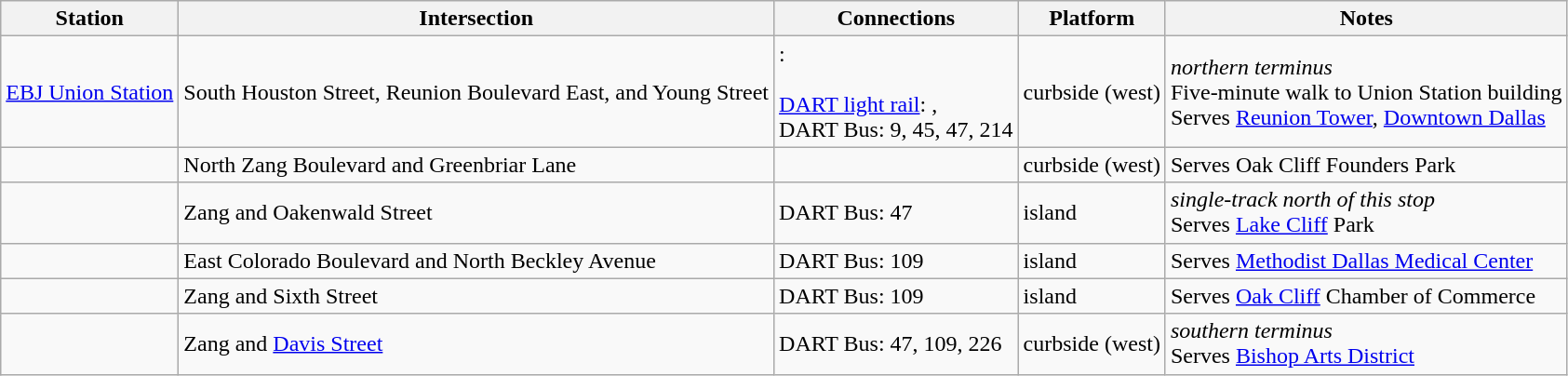<table class="wikitable">
<tr>
<th>Station</th>
<th>Intersection</th>
<th>Connections</th>
<th>Platform</th>
<th>Notes</th>
</tr>
<tr>
<td><a href='#'>EBJ Union Station</a></td>
<td>South Houston Street, Reunion Boulevard East, and Young Street</td>
<td>: <br><br> <a href='#'>DART light rail</a>: , <br> DART Bus: 9, 45, 47, 214</td>
<td>curbside (west)</td>
<td><em>northern terminus</em><br>Five-minute walk to Union Station building<br>Serves <a href='#'>Reunion Tower</a>, <a href='#'>Downtown Dallas</a></td>
</tr>
<tr>
<td></td>
<td>North Zang Boulevard and Greenbriar Lane</td>
<td></td>
<td>curbside (west)</td>
<td>Serves Oak Cliff Founders Park</td>
</tr>
<tr>
<td></td>
<td>Zang and Oakenwald Street</td>
<td> DART Bus: 47</td>
<td>island</td>
<td><em>single-track north of this stop</em><br>Serves <a href='#'>Lake Cliff</a> Park</td>
</tr>
<tr>
<td></td>
<td>East Colorado Boulevard and North Beckley Avenue</td>
<td> DART Bus: 109</td>
<td>island</td>
<td>Serves <a href='#'>Methodist Dallas Medical Center</a></td>
</tr>
<tr>
<td></td>
<td>Zang and Sixth Street</td>
<td> DART Bus: 109</td>
<td>island</td>
<td>Serves <a href='#'>Oak Cliff</a> Chamber of Commerce</td>
</tr>
<tr>
<td></td>
<td>Zang and <a href='#'>Davis Street</a></td>
<td> DART Bus: 47, 109, 226</td>
<td>curbside (west)</td>
<td><em>southern terminus</em><br>Serves <a href='#'>Bishop Arts District</a></td>
</tr>
</table>
